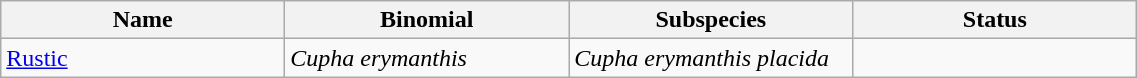<table width=60% class="wikitable">
<tr>
<th width=20%>Name</th>
<th width=20%>Binomial</th>
<th width=20%>Subspecies</th>
<th width=20%>Status</th>
</tr>
<tr>
<td><a href='#'>Rustic</a><br>
</td>
<td><em>Cupha erymanthis</em></td>
<td><em>Cupha erymanthis placida</em></td>
<td></td>
</tr>
</table>
